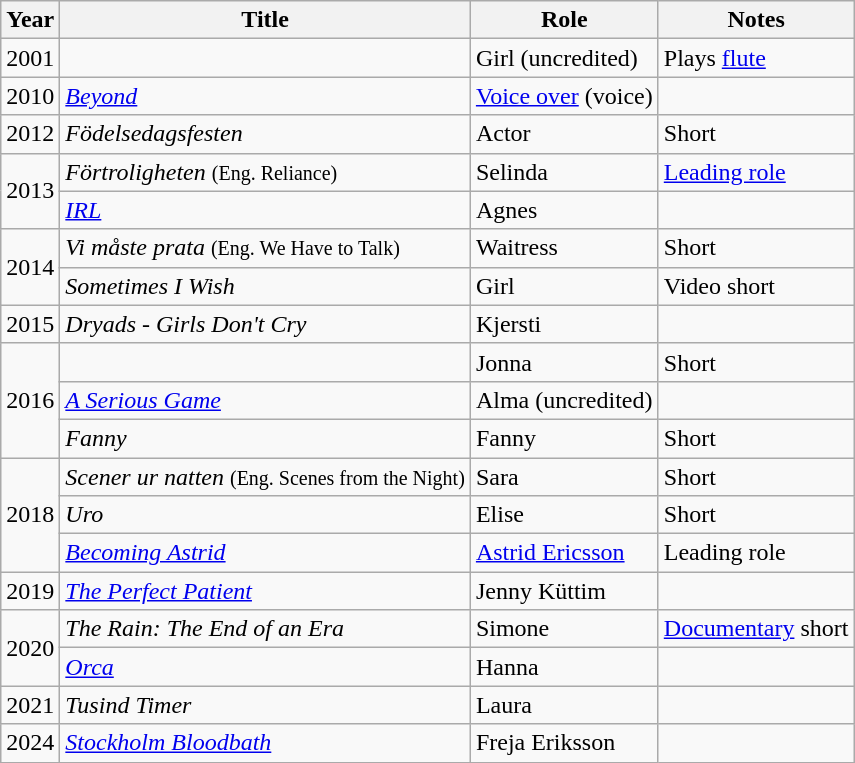<table class="wikitable sortable">
<tr>
<th>Year</th>
<th>Title</th>
<th>Role</th>
<th class="unsortable">Notes</th>
</tr>
<tr>
<td>2001</td>
<td><em></em></td>
<td>Girl (uncredited)</td>
<td>Plays <a href='#'>flute</a></td>
</tr>
<tr>
<td>2010</td>
<td><em><a href='#'>Beyond</a></em></td>
<td><a href='#'>Voice over</a> (voice)</td>
<td></td>
</tr>
<tr>
<td>2012</td>
<td><em>Födelsedagsfesten</em></td>
<td>Actor</td>
<td>Short</td>
</tr>
<tr>
<td rowspan="2">2013</td>
<td><em>Förtroligheten</em> <small>(Eng. Reliance)</small></td>
<td>Selinda</td>
<td><a href='#'>Leading role</a></td>
</tr>
<tr>
<td><em><a href='#'>IRL</a></em></td>
<td>Agnes</td>
<td></td>
</tr>
<tr>
<td rowspan="2">2014</td>
<td><em>Vi måste prata</em> <small>(Eng. We Have to Talk)</small></td>
<td>Waitress</td>
<td>Short</td>
</tr>
<tr>
<td><em>Sometimes I Wish</em></td>
<td>Girl</td>
<td>Video short</td>
</tr>
<tr>
<td>2015</td>
<td><em>Dryads - Girls Don't Cry</em></td>
<td>Kjersti</td>
<td></td>
</tr>
<tr>
<td rowspan="3">2016</td>
<td><em></em></td>
<td>Jonna</td>
<td>Short</td>
</tr>
<tr>
<td><em><a href='#'>A Serious Game</a></em></td>
<td>Alma (uncredited)</td>
<td></td>
</tr>
<tr>
<td><em>Fanny</em></td>
<td>Fanny</td>
<td>Short</td>
</tr>
<tr>
<td rowspan="3">2018</td>
<td><em>Scener ur natten</em> <small>(Eng. Scenes from the Night)</small></td>
<td>Sara</td>
<td>Short</td>
</tr>
<tr>
<td><em>Uro</em></td>
<td>Elise</td>
<td>Short</td>
</tr>
<tr>
<td><em><a href='#'>Becoming Astrid</a></em></td>
<td><a href='#'>Astrid Ericsson</a> </td>
<td>Leading role</td>
</tr>
<tr>
<td>2019</td>
<td><em><a href='#'>The Perfect Patient</a></em></td>
<td>Jenny Küttim</td>
<td></td>
</tr>
<tr>
<td rowspan="2">2020</td>
<td><em>The Rain: The End of an Era</em></td>
<td>Simone</td>
<td><a href='#'>Documentary</a> short</td>
</tr>
<tr>
<td><em><a href='#'>Orca</a></em></td>
<td>Hanna</td>
<td></td>
</tr>
<tr>
<td>2021</td>
<td><em>Tusind Timer</em></td>
<td>Laura</td>
<td></td>
</tr>
<tr>
<td>2024</td>
<td><em><a href='#'>Stockholm Bloodbath</a></td>
<td>Freja Eriksson</td>
<td></td>
</tr>
</table>
